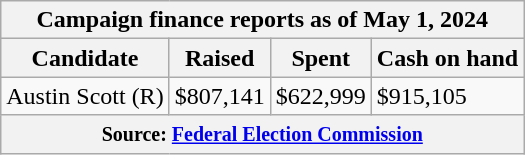<table class="wikitable sortable">
<tr>
<th colspan=4>Campaign finance reports as of May 1, 2024</th>
</tr>
<tr style="text-align:center;">
<th>Candidate</th>
<th>Raised</th>
<th>Spent</th>
<th>Cash on hand</th>
</tr>
<tr>
<td>Austin Scott (R)</td>
<td>$807,141</td>
<td>$622,999</td>
<td>$915,105</td>
</tr>
<tr>
<th colspan="4"><small>Source: <a href='#'>Federal Election Commission</a></small></th>
</tr>
</table>
